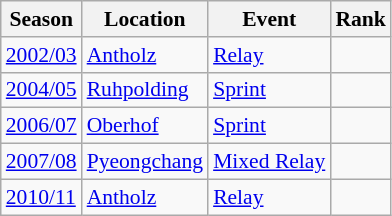<table class="wikitable sortable" style="font-size:90%" style="text-align:center">
<tr>
<th>Season</th>
<th>Location</th>
<th>Event</th>
<th>Rank</th>
</tr>
<tr>
<td><a href='#'>2002/03</a></td>
<td><a href='#'>Antholz</a></td>
<td><a href='#'>Relay</a></td>
<td></td>
</tr>
<tr>
<td><a href='#'>2004/05</a></td>
<td><a href='#'>Ruhpolding</a></td>
<td><a href='#'>Sprint</a></td>
<td></td>
</tr>
<tr>
<td><a href='#'>2006/07</a></td>
<td><a href='#'>Oberhof</a></td>
<td><a href='#'>Sprint</a></td>
<td></td>
</tr>
<tr>
<td><a href='#'>2007/08</a></td>
<td><a href='#'>Pyeongchang</a></td>
<td><a href='#'>Mixed Relay</a></td>
<td></td>
</tr>
<tr>
<td><a href='#'>2010/11</a></td>
<td><a href='#'>Antholz</a></td>
<td><a href='#'>Relay</a></td>
<td></td>
</tr>
</table>
